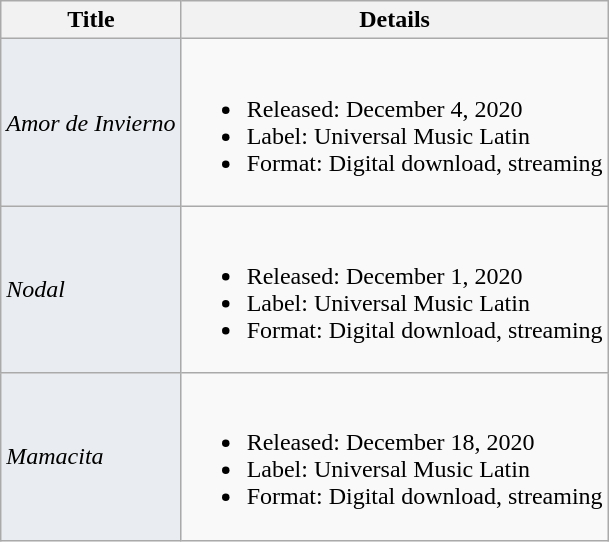<table class="wikitable">
<tr>
<th>Title</th>
<th>Details</th>
</tr>
<tr>
<td style="background-color:#E9ECF0"><em>Amor de Invierno</em></td>
<td><br><ul><li>Released: December 4, 2020</li><li>Label: Universal Music Latin</li><li>Format: Digital download, streaming</li></ul></td>
</tr>
<tr>
<td style="background-color:#E9ECF0"><em>Nodal</em></td>
<td><br><ul><li>Released: December 1, 2020</li><li>Label: Universal Music Latin</li><li>Format: Digital download, streaming</li></ul></td>
</tr>
<tr>
<td style="background-color:#E9ECF0"><em>Mamacita</em></td>
<td><br><ul><li>Released: December 18, 2020</li><li>Label: Universal Music Latin</li><li>Format: Digital download, streaming</li></ul></td>
</tr>
</table>
